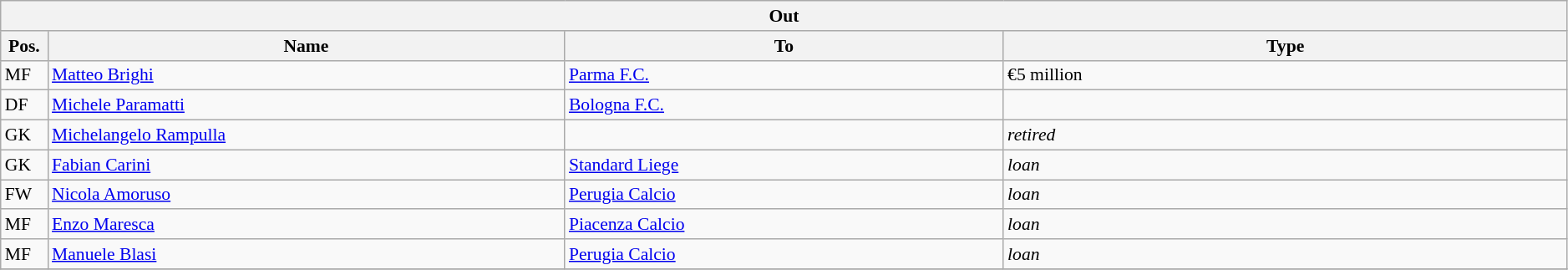<table class="wikitable" style="font-size:90%;width:99%;">
<tr>
<th colspan="4">Out</th>
</tr>
<tr>
<th width=3%>Pos.</th>
<th width=33%>Name</th>
<th width=28%>To</th>
<th width=36%>Type</th>
</tr>
<tr>
<td>MF</td>
<td><a href='#'>Matteo Brighi</a></td>
<td><a href='#'>Parma F.C.</a></td>
<td>€5 million</td>
</tr>
<tr>
<td>DF</td>
<td><a href='#'>Michele Paramatti</a></td>
<td><a href='#'>Bologna F.C.</a></td>
<td></td>
</tr>
<tr>
<td>GK</td>
<td><a href='#'>Michelangelo Rampulla</a></td>
<td></td>
<td><em>retired</em></td>
</tr>
<tr>
<td>GK</td>
<td><a href='#'>Fabian Carini</a></td>
<td><a href='#'>Standard Liege</a></td>
<td><em>loan</em></td>
</tr>
<tr>
<td>FW</td>
<td><a href='#'>Nicola Amoruso</a></td>
<td><a href='#'>Perugia Calcio</a></td>
<td><em>loan</em></td>
</tr>
<tr>
<td>MF</td>
<td><a href='#'>Enzo Maresca</a></td>
<td><a href='#'>Piacenza Calcio</a></td>
<td><em>loan</em></td>
</tr>
<tr>
<td>MF</td>
<td><a href='#'>Manuele Blasi</a></td>
<td><a href='#'>Perugia Calcio</a></td>
<td><em>loan</em></td>
</tr>
<tr>
</tr>
</table>
